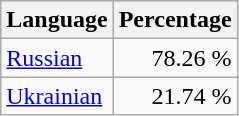<table class="wikitable">
<tr>
<th>Language</th>
<th>Percentage</th>
</tr>
<tr>
<td><a href='#'>Russian</a></td>
<td align="right">78.26 %</td>
</tr>
<tr>
<td><a href='#'>Ukrainian</a></td>
<td align="right">21.74 %</td>
</tr>
</table>
